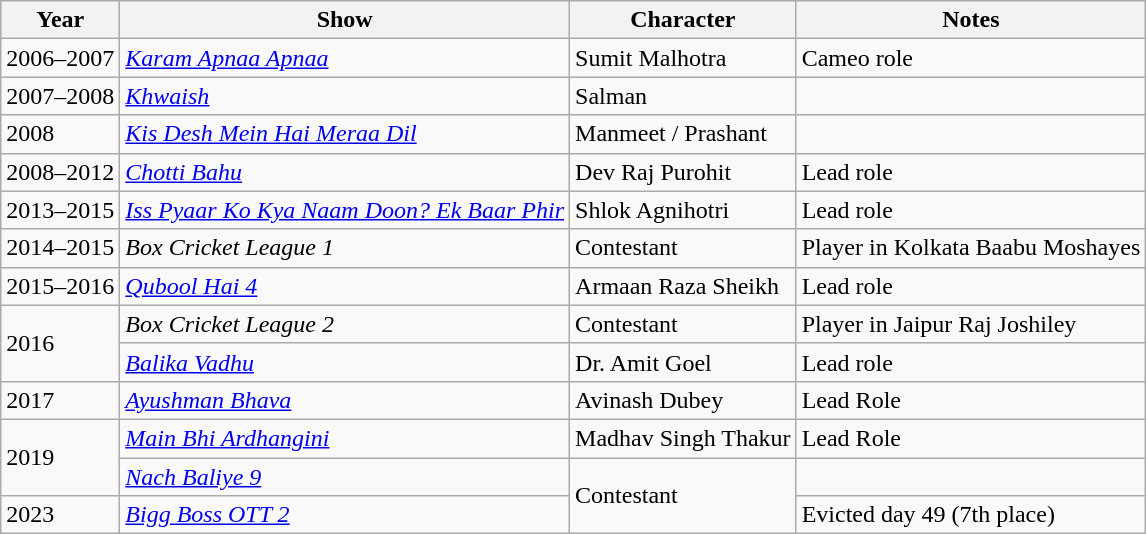<table class="wikitable sortable">
<tr>
<th>Year</th>
<th>Show</th>
<th>Character</th>
<th>Notes</th>
</tr>
<tr>
<td>2006–2007</td>
<td><em><a href='#'>Karam Apnaa Apnaa</a></em></td>
<td>Sumit Malhotra</td>
<td>Cameo role</td>
</tr>
<tr>
<td>2007–2008</td>
<td><em><a href='#'>Khwaish</a></em></td>
<td>Salman</td>
<td></td>
</tr>
<tr>
<td>2008</td>
<td><em><a href='#'>Kis Desh Mein Hai Meraa Dil</a></em></td>
<td>Manmeet / Prashant</td>
<td></td>
</tr>
<tr>
<td>2008–2012</td>
<td><em><a href='#'>Chotti Bahu</a></em></td>
<td>Dev Raj Purohit</td>
<td>Lead role</td>
</tr>
<tr>
<td>2013–2015</td>
<td><em><a href='#'>Iss Pyaar Ko Kya Naam Doon? Ek Baar Phir</a></em></td>
<td>Shlok Agnihotri</td>
<td>Lead role</td>
</tr>
<tr>
<td>2014–2015</td>
<td><em>Box Cricket League 1</em></td>
<td>Contestant</td>
<td>Player in Kolkata Baabu Moshayes</td>
</tr>
<tr>
<td>2015–2016</td>
<td><em><a href='#'>Qubool Hai 4</a></em></td>
<td>Armaan Raza Sheikh</td>
<td>Lead role</td>
</tr>
<tr>
<td rowspan="2">2016</td>
<td><em>Box Cricket League 2</em></td>
<td>Contestant</td>
<td>Player in Jaipur Raj Joshiley</td>
</tr>
<tr>
<td><em><a href='#'>Balika Vadhu</a></em></td>
<td>Dr. Amit Goel</td>
<td>Lead role</td>
</tr>
<tr>
<td rowspan=“2”>2017</td>
<td><em><a href='#'>Ayushman Bhava</a></em></td>
<td>Avinash Dubey</td>
<td>Lead Role</td>
</tr>
<tr>
<td rowspan="2">2019</td>
<td><em><a href='#'>Main Bhi Ardhangini</a></em></td>
<td>Madhav Singh Thakur</td>
<td>Lead Role</td>
</tr>
<tr>
<td><em><a href='#'>Nach Baliye 9</a></em></td>
<td rowspan="2">Contestant</td>
<td></td>
</tr>
<tr>
<td>2023</td>
<td><em><a href='#'>Bigg Boss OTT 2</a></em></td>
<td>Evicted day 49 (7th place)</td>
</tr>
</table>
